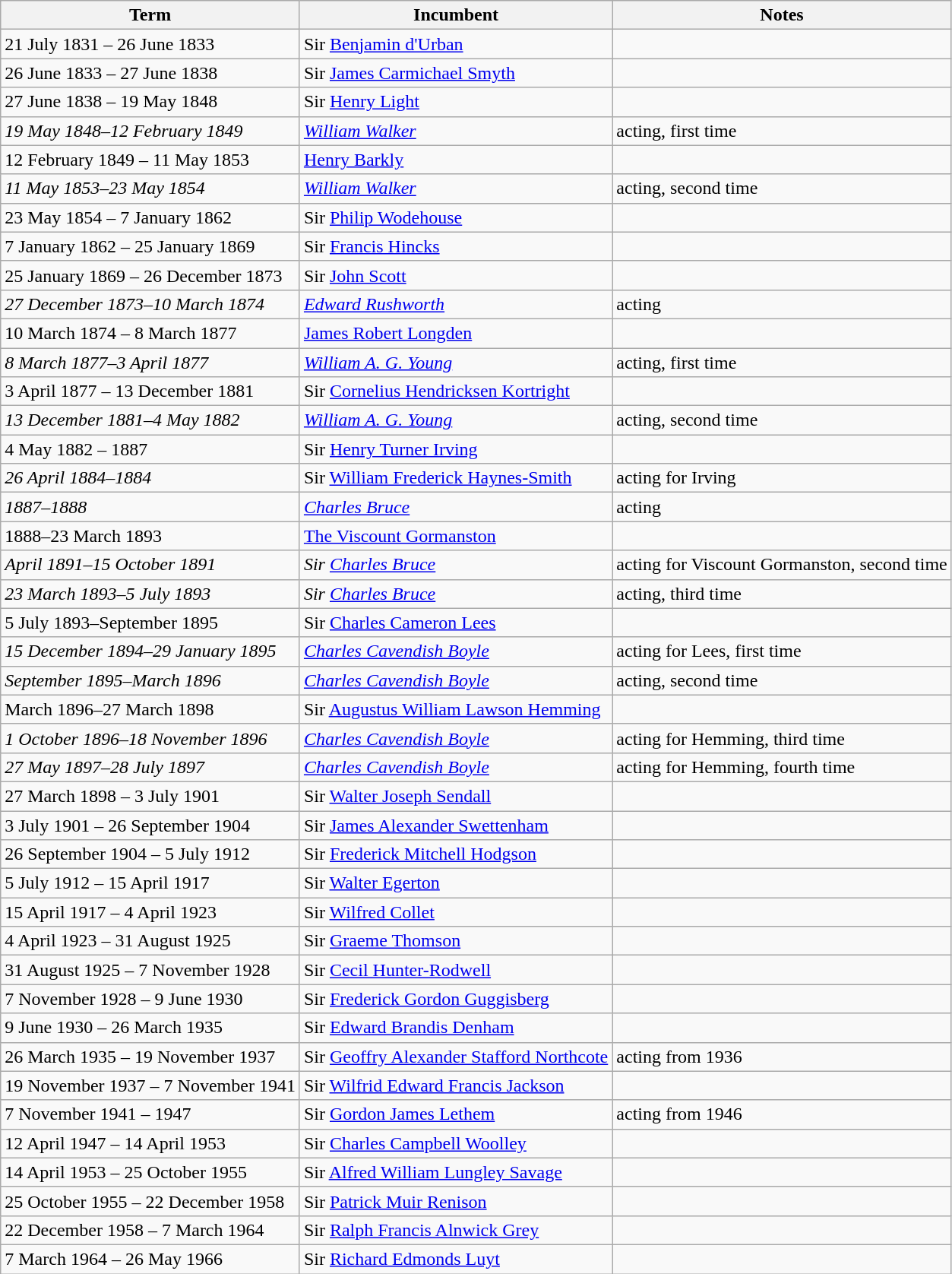<table class="wikitable">
<tr>
<th>Term</th>
<th>Incumbent</th>
<th>Notes</th>
</tr>
<tr>
<td>21 July 1831 – 26 June 1833</td>
<td>Sir <a href='#'>Benjamin d'Urban</a></td>
<td></td>
</tr>
<tr>
<td>26 June 1833 – 27 June 1838</td>
<td>Sir <a href='#'>James Carmichael Smyth</a></td>
<td></td>
</tr>
<tr>
<td>27 June 1838 – 19 May 1848</td>
<td>Sir <a href='#'>Henry Light</a></td>
<td></td>
</tr>
<tr>
<td><em>19 May 1848–12 February 1849</em></td>
<td><em><a href='#'>William Walker</a></em></td>
<td>acting, first time</td>
</tr>
<tr>
<td>12 February 1849 – 11 May 1853</td>
<td><a href='#'>Henry Barkly</a></td>
<td></td>
</tr>
<tr>
<td><em>11 May 1853–23 May 1854</em></td>
<td><em><a href='#'>William Walker</a></em></td>
<td>acting, second time</td>
</tr>
<tr>
<td>23 May 1854 – 7 January 1862</td>
<td>Sir <a href='#'>Philip Wodehouse</a></td>
<td></td>
</tr>
<tr>
<td>7 January 1862 – 25 January 1869</td>
<td>Sir <a href='#'>Francis Hincks</a></td>
<td></td>
</tr>
<tr>
<td>25 January 1869 – 26 December 1873</td>
<td>Sir <a href='#'>John Scott</a></td>
<td></td>
</tr>
<tr>
<td><em>27 December 1873–10 March 1874</em></td>
<td><em><a href='#'>Edward Rushworth</a></em></td>
<td>acting</td>
</tr>
<tr>
<td>10 March 1874 – 8 March 1877</td>
<td><a href='#'>James Robert Longden</a></td>
<td></td>
</tr>
<tr>
<td><em>8 March 1877–3 April 1877</em></td>
<td><em><a href='#'>William A. G. Young</a></em></td>
<td>acting, first time</td>
</tr>
<tr>
<td>3 April 1877 – 13 December 1881</td>
<td>Sir <a href='#'>Cornelius Hendricksen Kortright</a></td>
<td></td>
</tr>
<tr>
<td><em>13 December 1881–4 May 1882</em></td>
<td><em><a href='#'>William A. G. Young</a></em></td>
<td>acting, second time</td>
</tr>
<tr>
<td>4 May 1882 – 1887</td>
<td>Sir <a href='#'>Henry Turner Irving</a></td>
<td></td>
</tr>
<tr>
<td><em>26 April 1884–1884</em></td>
<td>Sir <a href='#'>William Frederick Haynes-Smith</a></td>
<td>acting for Irving</td>
</tr>
<tr>
<td><em>1887–1888</em></td>
<td><em><a href='#'>Charles Bruce</a></em></td>
<td>acting</td>
</tr>
<tr>
<td>1888–23 March 1893</td>
<td><a href='#'>The Viscount Gormanston</a></td>
<td></td>
</tr>
<tr>
<td><em>April 1891–15 October 1891</em></td>
<td><em>Sir <a href='#'>Charles Bruce</a></em></td>
<td>acting for Viscount Gormanston, second time</td>
</tr>
<tr>
<td><em>23 March 1893–5 July 1893</em></td>
<td><em>Sir <a href='#'>Charles Bruce</a></em></td>
<td>acting, third time</td>
</tr>
<tr>
<td>5 July 1893–September 1895</td>
<td>Sir <a href='#'>Charles Cameron Lees</a></td>
<td></td>
</tr>
<tr>
<td><em>15 December 1894–29 January 1895</em></td>
<td><em><a href='#'>Charles Cavendish Boyle</a></em></td>
<td>acting for Lees, first time</td>
</tr>
<tr>
<td><em>September 1895–March 1896</em></td>
<td><em><a href='#'>Charles Cavendish Boyle</a></em></td>
<td>acting, second time</td>
</tr>
<tr>
<td>March 1896–27 March 1898</td>
<td>Sir <a href='#'>Augustus William Lawson Hemming</a></td>
<td></td>
</tr>
<tr>
<td><em>1 October 1896–18 November 1896</em></td>
<td><em><a href='#'>Charles Cavendish Boyle</a></em></td>
<td>acting for Hemming, third time</td>
</tr>
<tr>
<td><em>27 May 1897–28 July 1897</em></td>
<td><em><a href='#'>Charles Cavendish Boyle</a></em></td>
<td>acting for Hemming, fourth time</td>
</tr>
<tr>
<td>27 March 1898 – 3 July 1901</td>
<td>Sir <a href='#'>Walter Joseph Sendall</a></td>
<td></td>
</tr>
<tr>
<td>3 July 1901 – 26 September 1904</td>
<td>Sir <a href='#'>James Alexander Swettenham</a></td>
<td></td>
</tr>
<tr>
<td>26 September 1904 – 5 July 1912</td>
<td>Sir <a href='#'>Frederick Mitchell Hodgson</a></td>
<td></td>
</tr>
<tr>
<td>5 July 1912 – 15 April 1917</td>
<td>Sir <a href='#'>Walter Egerton</a></td>
<td></td>
</tr>
<tr>
<td>15 April 1917 – 4 April 1923</td>
<td>Sir <a href='#'>Wilfred Collet</a></td>
<td></td>
</tr>
<tr>
<td>4 April 1923 – 31 August 1925</td>
<td>Sir <a href='#'>Graeme Thomson</a></td>
<td></td>
</tr>
<tr>
<td>31 August 1925 – 7 November 1928</td>
<td>Sir <a href='#'>Cecil Hunter-Rodwell</a></td>
<td></td>
</tr>
<tr>
<td>7 November 1928 – 9 June 1930</td>
<td>Sir <a href='#'>Frederick Gordon Guggisberg</a></td>
<td></td>
</tr>
<tr>
<td>9 June 1930 – 26 March 1935</td>
<td>Sir <a href='#'>Edward Brandis Denham</a></td>
<td></td>
</tr>
<tr>
<td>26 March 1935 – 19 November 1937</td>
<td>Sir <a href='#'>Geoffry Alexander Stafford Northcote</a></td>
<td>acting from 1936</td>
</tr>
<tr>
<td>19 November 1937 – 7 November 1941</td>
<td>Sir <a href='#'>Wilfrid Edward Francis Jackson</a></td>
<td></td>
</tr>
<tr>
<td>7 November 1941 – 1947</td>
<td>Sir <a href='#'>Gordon James Lethem</a></td>
<td>acting from 1946</td>
</tr>
<tr>
<td>12 April 1947 – 14 April 1953</td>
<td>Sir <a href='#'>Charles Campbell Woolley</a></td>
<td></td>
</tr>
<tr>
<td>14 April 1953 – 25 October 1955</td>
<td>Sir <a href='#'>Alfred William Lungley Savage</a></td>
<td></td>
</tr>
<tr>
<td>25 October 1955 – 22 December 1958</td>
<td>Sir <a href='#'>Patrick Muir Renison</a></td>
<td></td>
</tr>
<tr>
<td>22 December 1958 – 7 March 1964</td>
<td>Sir <a href='#'>Ralph Francis Alnwick Grey</a></td>
<td></td>
</tr>
<tr>
<td>7 March 1964 – 26 May 1966</td>
<td>Sir <a href='#'>Richard Edmonds Luyt</a></td>
<td></td>
</tr>
</table>
